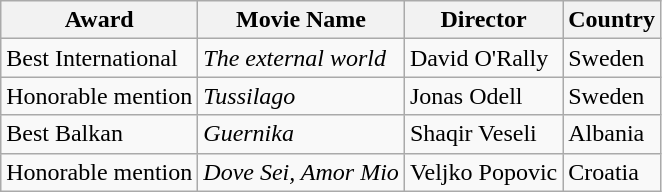<table class="wikitable">
<tr>
<th>Award</th>
<th>Movie Name</th>
<th>Director</th>
<th>Country</th>
</tr>
<tr>
<td>Best International</td>
<td><em>The external world</em></td>
<td>David O'Rally</td>
<td>Sweden</td>
</tr>
<tr>
<td>Honorable mention</td>
<td><em>Tussilago</em></td>
<td>Jonas Odell</td>
<td>Sweden</td>
</tr>
<tr>
<td>Best Balkan</td>
<td><em>Guernika</em></td>
<td>Shaqir Veseli</td>
<td>Albania</td>
</tr>
<tr>
<td>Honorable mention</td>
<td><em>Dove Sei, Amor Mio</em></td>
<td>Veljko Popovic</td>
<td>Croatia</td>
</tr>
</table>
